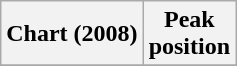<table class="wikitable plainrowheaders">
<tr>
<th scope="col">Chart (2008)</th>
<th scope="col">Peak<br>position</th>
</tr>
<tr>
</tr>
</table>
